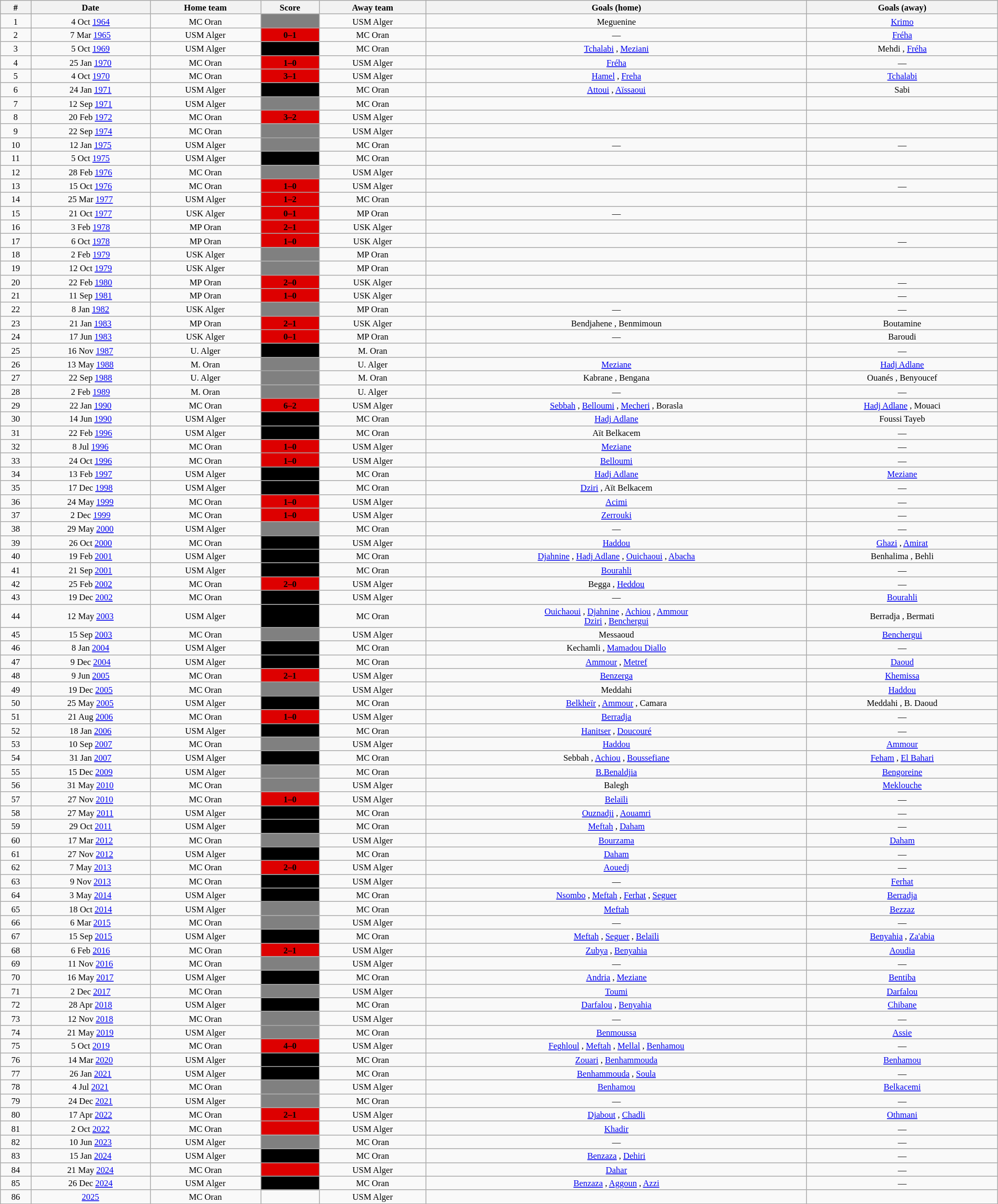<table class="wikitable" style="width:100%; margin:0 left; font-size: 11px; text-align:center">
<tr>
<th>#</th>
<th>Date</th>
<th>Home team</th>
<th>Score</th>
<th>Away team</th>
<th>Goals (home)</th>
<th>Goals (away)</th>
</tr>
<tr>
<td>1</td>
<td>4 Oct <a href='#'>1964</a></td>
<td>MC Oran</td>
<td style="background:gray"></td>
<td>USM Alger</td>
<td>Meguenine </td>
<td><a href='#'>Krimo</a> </td>
</tr>
<tr>
<td>2</td>
<td>7 Mar <a href='#'>1965</a></td>
<td>USM Alger</td>
<td style="background:#d00;"><span><strong>0–1</strong></span></td>
<td>MC Oran</td>
<td>—</td>
<td><a href='#'>Fréha</a> </td>
</tr>
<tr>
<td>3</td>
<td>5 Oct <a href='#'>1969</a></td>
<td>USM Alger</td>
<td style="background:#000;"><span><strong>3–2</strong></span></td>
<td>MC Oran</td>
<td><a href='#'>Tchalabi</a> , <a href='#'>Meziani</a> </td>
<td>Mehdi , <a href='#'>Fréha</a> </td>
</tr>
<tr>
<td>4</td>
<td>25 Jan <a href='#'>1970</a></td>
<td>MC Oran</td>
<td style="background:#d00;"><span><strong>1–0</strong></span></td>
<td>USM Alger</td>
<td><a href='#'>Fréha</a> </td>
<td>—</td>
</tr>
<tr>
<td>5</td>
<td>4 Oct <a href='#'>1970</a></td>
<td>MC Oran</td>
<td style="background:#d00;"><span><strong>3–1</strong></span></td>
<td>USM Alger</td>
<td><a href='#'>Hamel</a> , <a href='#'>Freha</a>  </td>
<td><a href='#'>Tchalabi</a> </td>
</tr>
<tr>
<td>6</td>
<td>24 Jan <a href='#'>1971</a></td>
<td>USM Alger</td>
<td style="background:#000;"><span><strong>2–1</strong></span></td>
<td>MC Oran</td>
<td><a href='#'>Attoui</a> , <a href='#'>Aïssaoui</a> </td>
<td>Sabi </td>
</tr>
<tr>
<td>7</td>
<td>12 Sep <a href='#'>1971</a></td>
<td>USM Alger</td>
<td style="background:gray"></td>
<td>MC Oran</td>
<td></td>
<td></td>
</tr>
<tr>
<td>8</td>
<td>20 Feb <a href='#'>1972</a></td>
<td>MC Oran</td>
<td style="background:#d00;"><span><strong>3–2</strong></span></td>
<td>USM Alger</td>
<td></td>
<td></td>
</tr>
<tr>
<td>9</td>
<td>22 Sep <a href='#'>1974</a></td>
<td>MC Oran</td>
<td style="background:gray"></td>
<td>USM Alger</td>
<td></td>
<td></td>
</tr>
<tr>
<td>10</td>
<td>12 Jan <a href='#'>1975</a></td>
<td>USM Alger</td>
<td style="background:gray"></td>
<td>MC Oran</td>
<td>—</td>
<td>—</td>
</tr>
<tr>
<td>11</td>
<td>5 Oct <a href='#'>1975</a></td>
<td>USM Alger</td>
<td style="background:#000;"><span><strong>4–2</strong></span></td>
<td>MC Oran</td>
<td></td>
<td></td>
</tr>
<tr>
<td>12</td>
<td>28 Feb <a href='#'>1976</a></td>
<td>MC Oran</td>
<td style="background:gray"></td>
<td>USM Alger</td>
<td></td>
<td></td>
</tr>
<tr>
<td>13</td>
<td>15 Oct <a href='#'>1976</a></td>
<td>MC Oran</td>
<td style="background:#d00;"><span><strong>1–0</strong></span></td>
<td>USM Alger</td>
<td></td>
<td>—</td>
</tr>
<tr>
<td>14</td>
<td>25 Mar <a href='#'>1977</a></td>
<td>USM Alger</td>
<td style="background:#d00;"><span><strong>1–2</strong></span></td>
<td>MC Oran</td>
<td></td>
<td></td>
</tr>
<tr>
<td>15</td>
<td>21 Oct <a href='#'>1977</a></td>
<td>USK Alger</td>
<td style="background:#d00;"><span><strong>0–1</strong></span></td>
<td>MP Oran</td>
<td>—</td>
<td></td>
</tr>
<tr>
<td>16</td>
<td>3 Feb <a href='#'>1978</a></td>
<td>MP Oran</td>
<td style="background:#d00;"><span><strong>2–1</strong></span></td>
<td>USK Alger</td>
<td></td>
<td></td>
</tr>
<tr>
<td>17</td>
<td>6 Oct <a href='#'>1978</a></td>
<td>MP Oran</td>
<td style="background:#d00;"><span><strong>1–0</strong></span></td>
<td>USK Alger</td>
<td></td>
<td>—</td>
</tr>
<tr>
<td>18</td>
<td>2 Feb <a href='#'>1979</a></td>
<td>USK Alger</td>
<td style="background:gray"></td>
<td>MP Oran</td>
<td></td>
<td></td>
</tr>
<tr>
<td>19</td>
<td>12 Oct <a href='#'>1979</a></td>
<td>USK Alger</td>
<td style="background:gray"></td>
<td>MP Oran</td>
<td></td>
<td></td>
</tr>
<tr>
<td>20</td>
<td>22 Feb <a href='#'>1980</a></td>
<td>MP Oran</td>
<td style="background:#d00;"><span><strong>2–0</strong></span></td>
<td>USK Alger</td>
<td></td>
<td>—</td>
</tr>
<tr>
<td>21</td>
<td>11 Sep <a href='#'>1981</a></td>
<td>MP Oran</td>
<td style="background:#d00;"><span><strong>1–0</strong></span></td>
<td>USK Alger</td>
<td></td>
<td>—</td>
</tr>
<tr>
<td>22</td>
<td>8 Jan <a href='#'>1982</a></td>
<td>USK Alger</td>
<td style="background:gray"></td>
<td>MP Oran</td>
<td>—</td>
<td>—</td>
</tr>
<tr>
<td>23</td>
<td>21 Jan <a href='#'>1983</a></td>
<td>MP Oran</td>
<td style="background:#d00;"><span><strong>2–1</strong></span></td>
<td>USK Alger</td>
<td>Bendjahene , Benmimoun </td>
<td>Boutamine </td>
</tr>
<tr>
<td>24</td>
<td>17 Jun <a href='#'>1983</a></td>
<td>USK Alger</td>
<td style="background:#d00;"><span><strong>0–1</strong></span></td>
<td>MP Oran</td>
<td>—</td>
<td>Baroudi </td>
</tr>
<tr>
<td>25</td>
<td>16 Nov <a href='#'>1987</a></td>
<td>U. Alger</td>
<td style="background:#000;"><span><strong>1–0</strong></span></td>
<td>M. Oran</td>
<td></td>
<td>—</td>
</tr>
<tr>
<td>26</td>
<td>13 May <a href='#'>1988</a></td>
<td>M. Oran</td>
<td style="background:gray"></td>
<td>U. Alger</td>
<td><a href='#'>Meziane</a> </td>
<td><a href='#'>Hadj Adlane</a> </td>
</tr>
<tr>
<td>27</td>
<td>22 Sep <a href='#'>1988</a></td>
<td>U. Alger</td>
<td style="background:gray"></td>
<td>M. Oran</td>
<td>Kabrane , Bengana </td>
<td>Ouanés , Benyoucef </td>
</tr>
<tr>
<td>28</td>
<td>2 Feb <a href='#'>1989</a></td>
<td>M. Oran</td>
<td style="background:gray"></td>
<td>U. Alger</td>
<td>—</td>
<td>—</td>
</tr>
<tr>
<td>29</td>
<td>22 Jan <a href='#'>1990</a></td>
<td>MC Oran</td>
<td style="background:#d00;"><span><strong>6–2</strong></span></td>
<td>USM Alger</td>
<td><a href='#'>Sebbah</a> , <a href='#'>Belloumi</a> , <a href='#'>Mecheri</a> , Borasla </td>
<td><a href='#'>Hadj Adlane</a> , Mouaci </td>
</tr>
<tr>
<td>30</td>
<td>14 Jun <a href='#'>1990</a></td>
<td>USM Alger</td>
<td style="background:#000;"><span><strong>2–1</strong></span></td>
<td>MC Oran</td>
<td><a href='#'>Hadj Adlane</a> </td>
<td>Foussi Tayeb </td>
</tr>
<tr>
<td>31</td>
<td>22 Feb <a href='#'>1996</a></td>
<td>USM Alger</td>
<td style="background:#000;"><span><strong>1–0</strong></span></td>
<td>MC Oran</td>
<td>Aït Belkacem </td>
<td>—</td>
</tr>
<tr>
<td>32</td>
<td>8 Jul <a href='#'>1996</a></td>
<td>MC Oran</td>
<td style="background:#d00;"><span><strong>1–0</strong></span></td>
<td>USM Alger</td>
<td><a href='#'>Meziane</a> </td>
<td>—</td>
</tr>
<tr>
<td>33</td>
<td>24 Oct <a href='#'>1996</a></td>
<td>MC Oran</td>
<td style="background:#d00;"><span><strong>1–0</strong></span></td>
<td>USM Alger</td>
<td><a href='#'>Belloumi</a> </td>
<td>—</td>
</tr>
<tr>
<td>34</td>
<td>13 Feb <a href='#'>1997</a></td>
<td>USM Alger</td>
<td style="background:#000;"><span><strong>2–1</strong></span></td>
<td>MC Oran</td>
<td><a href='#'>Hadj Adlane</a> </td>
<td><a href='#'>Meziane</a> </td>
</tr>
<tr>
<td>35</td>
<td>17 Dec <a href='#'>1998</a></td>
<td>USM Alger</td>
<td style="background:#000;"><span><strong>2–0</strong></span></td>
<td>MC Oran</td>
<td><a href='#'>Dziri</a> , Aït Belkacem </td>
<td>—</td>
</tr>
<tr>
<td>36</td>
<td>24 May <a href='#'>1999</a></td>
<td>MC Oran</td>
<td style="background:#d00;"><span><strong>1–0</strong></span></td>
<td>USM Alger</td>
<td><a href='#'>Acimi</a> </td>
<td>—</td>
</tr>
<tr>
<td>37</td>
<td>2 Dec <a href='#'>1999</a></td>
<td>MC Oran</td>
<td style="background:#d00;"><span><strong>1–0</strong></span></td>
<td>USM Alger</td>
<td><a href='#'>Zerrouki</a> </td>
<td>—</td>
</tr>
<tr>
<td>38</td>
<td>29 May <a href='#'>2000</a></td>
<td>USM Alger</td>
<td style="background:gray"></td>
<td>MC Oran</td>
<td>—</td>
<td>—</td>
</tr>
<tr>
<td>39</td>
<td>26 Oct <a href='#'>2000</a></td>
<td>MC Oran</td>
<td style="background:#000;"><span><strong>1–2</strong></span></td>
<td>USM Alger</td>
<td><a href='#'>Haddou</a> </td>
<td><a href='#'>Ghazi</a> , <a href='#'>Amirat</a> </td>
</tr>
<tr>
<td>40</td>
<td>19 Feb <a href='#'>2001</a></td>
<td>USM Alger</td>
<td style="background:#000;"><span><strong>4–2</strong></span></td>
<td>MC Oran</td>
<td><a href='#'>Djahnine</a> , <a href='#'>Hadj Adlane</a> , <a href='#'>Ouichaoui</a> , <a href='#'>Abacha</a> </td>
<td>Benhalima , Behli </td>
</tr>
<tr>
<td>41</td>
<td>21 Sep <a href='#'>2001</a></td>
<td>USM Alger</td>
<td style="background:#000;"><span><strong>1–0</strong></span></td>
<td>MC Oran</td>
<td><a href='#'>Bourahli</a> </td>
<td>—</td>
</tr>
<tr>
<td>42</td>
<td>25 Feb <a href='#'>2002</a></td>
<td>MC Oran</td>
<td style="background:#d00;"><span><strong>2–0</strong></span></td>
<td>USM Alger</td>
<td>Begga , <a href='#'>Heddou</a> </td>
<td>—</td>
</tr>
<tr>
<td>43</td>
<td>19 Dec <a href='#'>2002</a></td>
<td>MC Oran</td>
<td style="background:#000;"><span><strong>0–1</strong></span></td>
<td>USM Alger</td>
<td>—</td>
<td><a href='#'>Bourahli</a> </td>
</tr>
<tr>
<td>44</td>
<td>12 May <a href='#'>2003</a></td>
<td>USM Alger</td>
<td style="background:#000;"><span><strong>8–2</strong></span></td>
<td>MC Oran</td>
<td><a href='#'>Ouichaoui</a> , <a href='#'>Djahnine</a> , <a href='#'>Achiou</a> , <a href='#'>Ammour</a> <br> <a href='#'>Dziri</a> , <a href='#'>Benchergui</a> </td>
<td>Berradja , Bermati </td>
</tr>
<tr>
<td>45</td>
<td>15 Sep <a href='#'>2003</a></td>
<td>MC Oran</td>
<td style="background:gray"></td>
<td>USM Alger</td>
<td>Messaoud </td>
<td><a href='#'>Benchergui</a> </td>
</tr>
<tr>
<td>46</td>
<td>8 Jan <a href='#'>2004</a></td>
<td>USM Alger</td>
<td style="background:#000;"><span><strong>2–0</strong></span></td>
<td>MC Oran</td>
<td>Kechamli , <a href='#'>Mamadou Diallo</a> </td>
<td>—</td>
</tr>
<tr>
<td>47</td>
<td>9 Dec <a href='#'>2004</a></td>
<td>USM Alger</td>
<td style="background:#000;"><span><strong>2–1</strong></span></td>
<td>MC Oran</td>
<td><a href='#'>Ammour</a> , <a href='#'>Metref</a> </td>
<td><a href='#'>Daoud</a> </td>
</tr>
<tr>
<td>48</td>
<td>9 Jun <a href='#'>2005</a></td>
<td>MC Oran</td>
<td style="background:#d00;"><span><strong>2–1</strong></span></td>
<td>USM Alger</td>
<td><a href='#'>Benzerga</a> </td>
<td><a href='#'>Khemissa</a> </td>
</tr>
<tr>
<td>49</td>
<td>19 Dec <a href='#'>2005</a></td>
<td>MC Oran</td>
<td style="background:gray"></td>
<td>USM Alger</td>
<td>Meddahi </td>
<td><a href='#'>Haddou</a> </td>
</tr>
<tr>
<td>50</td>
<td>25 May <a href='#'>2005</a></td>
<td>USM Alger</td>
<td style="background:#000;"><span><strong>5–2</strong></span></td>
<td>MC Oran</td>
<td><a href='#'>Belkheïr</a> , <a href='#'>Ammour</a> , Camara </td>
<td>Meddahi , B. Daoud </td>
</tr>
<tr>
<td>51</td>
<td>21 Aug <a href='#'>2006</a></td>
<td>MC Oran</td>
<td style="background:#d00;"><span><strong>1–0</strong></span></td>
<td>USM Alger</td>
<td><a href='#'>Berradja</a> </td>
<td>—</td>
</tr>
<tr>
<td>52</td>
<td>18 Jan <a href='#'>2006</a></td>
<td>USM Alger</td>
<td style="background:#000;"><span><strong>2–0</strong></span></td>
<td>MC Oran</td>
<td><a href='#'>Hanitser</a> , <a href='#'>Doucouré</a> </td>
<td>—</td>
</tr>
<tr>
<td>53</td>
<td>10 Sep <a href='#'>2007</a></td>
<td>MC Oran</td>
<td style="background:gray"></td>
<td>USM Alger</td>
<td><a href='#'>Haddou</a> </td>
<td><a href='#'>Ammour</a> </td>
</tr>
<tr>
<td>54</td>
<td>31 Jan <a href='#'>2007</a></td>
<td>USM Alger</td>
<td style="background:#000;"><span><strong>3–2</strong></span></td>
<td>MC Oran</td>
<td>Sebbah , <a href='#'>Achiou</a> , <a href='#'>Boussefiane</a> </td>
<td><a href='#'>Feham</a> , <a href='#'>El Bahari</a> </td>
</tr>
<tr>
<td>55</td>
<td>15 Dec <a href='#'>2009</a></td>
<td>USM Alger</td>
<td style="background:gray"></td>
<td>MC Oran</td>
<td><a href='#'>B.Benaldjia</a> </td>
<td><a href='#'>Bengoreine</a> </td>
</tr>
<tr>
<td>56</td>
<td>31 May <a href='#'>2010</a></td>
<td>MC Oran</td>
<td style="background:gray"></td>
<td>USM Alger</td>
<td>Balegh </td>
<td><a href='#'>Meklouche</a> </td>
</tr>
<tr>
<td>57</td>
<td>27 Nov <a href='#'>2010</a></td>
<td>MC Oran</td>
<td style="background:#d00;"><span><strong>1–0</strong></span></td>
<td>USM Alger</td>
<td><a href='#'>Belaïli</a> </td>
<td>—</td>
</tr>
<tr>
<td>58</td>
<td>27 May <a href='#'>2011</a></td>
<td>USM Alger</td>
<td style="background:#000;"><span><strong>2–0</strong></span></td>
<td>MC Oran</td>
<td><a href='#'>Ouznadji</a> , <a href='#'>Aouamri</a> </td>
<td>—</td>
</tr>
<tr>
<td>59</td>
<td>29 Oct <a href='#'>2011</a></td>
<td>USM Alger</td>
<td style="background:#000;"><span><strong>2–0</strong></span></td>
<td>MC Oran</td>
<td><a href='#'>Meftah</a> , <a href='#'>Daham</a> </td>
<td>—</td>
</tr>
<tr>
<td>60</td>
<td>17 Mar <a href='#'>2012</a></td>
<td>MC Oran</td>
<td style="background:gray"></td>
<td>USM Alger</td>
<td><a href='#'>Bourzama</a> </td>
<td><a href='#'>Daham</a> </td>
</tr>
<tr>
<td>61</td>
<td>27 Nov <a href='#'>2012</a></td>
<td>USM Alger</td>
<td style="background:#000;"><span><strong>1–0</strong></span></td>
<td>MC Oran</td>
<td><a href='#'>Daham</a> </td>
<td>—</td>
</tr>
<tr>
<td>62</td>
<td>7 May <a href='#'>2013</a></td>
<td>MC Oran</td>
<td style="background:#d00;"><span><strong>2–0</strong></span></td>
<td>USM Alger</td>
<td><a href='#'>Aouedj</a> </td>
<td>—</td>
</tr>
<tr>
<td>63</td>
<td>9 Nov <a href='#'>2013</a></td>
<td>MC Oran</td>
<td style="background:#000;"><span><strong>0–1</strong></span></td>
<td>USM Alger</td>
<td>—</td>
<td><a href='#'>Ferhat</a> </td>
</tr>
<tr>
<td>64</td>
<td>3 May <a href='#'>2014</a></td>
<td>USM Alger</td>
<td style="background:#000;"><span><strong>5–2</strong></span></td>
<td>MC Oran</td>
<td><a href='#'>Nsombo</a> , <a href='#'>Meftah</a> , <a href='#'>Ferhat</a> , <a href='#'>Seguer</a> </td>
<td><a href='#'>Berradja</a> </td>
</tr>
<tr>
<td>65</td>
<td>18 Oct <a href='#'>2014</a></td>
<td>USM Alger</td>
<td style="background:gray"></td>
<td>MC Oran</td>
<td><a href='#'>Meftah</a> </td>
<td><a href='#'>Bezzaz</a> </td>
</tr>
<tr>
<td>66</td>
<td>6 Mar <a href='#'>2015</a></td>
<td>MC Oran</td>
<td style="background:gray"></td>
<td>USM Alger</td>
<td>—</td>
<td>—</td>
</tr>
<tr>
<td>67</td>
<td>15 Sep <a href='#'>2015</a></td>
<td>USM Alger</td>
<td style="background:#000;"><span><strong>3–2</strong></span></td>
<td>MC Oran</td>
<td><a href='#'>Meftah</a> , <a href='#'>Seguer</a> , <a href='#'>Belaïli</a> </td>
<td><a href='#'>Benyahia</a> , <a href='#'>Za'abia</a> </td>
</tr>
<tr>
<td>68</td>
<td>6 Feb <a href='#'>2016</a></td>
<td>MC Oran</td>
<td style="background:#d00;"><span><strong>2–1</strong></span></td>
<td>USM Alger</td>
<td><a href='#'>Zubya</a> , <a href='#'>Benyahia</a> </td>
<td><a href='#'>Aoudia</a> </td>
</tr>
<tr>
<td>69</td>
<td>11 Nov <a href='#'>2016</a></td>
<td>MC Oran</td>
<td style="background:gray"></td>
<td>USM Alger</td>
<td>—</td>
<td>—</td>
</tr>
<tr>
<td>70</td>
<td>16 May <a href='#'>2017</a></td>
<td>USM Alger</td>
<td style="background:#000;"><span><strong>2–1</strong></span></td>
<td>MC Oran</td>
<td><a href='#'>Andria</a> , <a href='#'>Meziane</a> </td>
<td><a href='#'>Bentiba</a> </td>
</tr>
<tr>
<td>71</td>
<td>2 Dec <a href='#'>2017</a></td>
<td>MC Oran</td>
<td style="background:gray"></td>
<td>USM Alger</td>
<td><a href='#'>Toumi</a> </td>
<td><a href='#'>Darfalou</a> </td>
</tr>
<tr>
<td>72</td>
<td>28 Apr <a href='#'>2018</a></td>
<td>USM Alger</td>
<td style="background:#000;"><span><strong>3–1</strong></span></td>
<td>MC Oran</td>
<td><a href='#'>Darfalou</a> , <a href='#'>Benyahia</a> </td>
<td><a href='#'>Chibane</a> </td>
</tr>
<tr>
<td>73</td>
<td>12 Nov <a href='#'>2018</a></td>
<td>MC Oran</td>
<td style="background:gray"></td>
<td>USM Alger</td>
<td>—</td>
<td>—</td>
</tr>
<tr>
<td>74</td>
<td>21 May <a href='#'>2019</a></td>
<td>USM Alger</td>
<td style="background:gray"></td>
<td>MC Oran</td>
<td><a href='#'>Benmoussa</a> </td>
<td><a href='#'>Assie</a> </td>
</tr>
<tr>
<td>75</td>
<td>5 Oct <a href='#'>2019</a></td>
<td>MC Oran</td>
<td style="background:#d00;"><span><strong>4–0</strong></span></td>
<td>USM Alger</td>
<td><a href='#'>Feghloul</a> , <a href='#'>Meftah</a> , <a href='#'>Mellal</a> , <a href='#'>Benhamou</a> </td>
<td>—</td>
</tr>
<tr>
<td>76</td>
<td>14 Mar <a href='#'>2020</a></td>
<td>USM Alger</td>
<td style="background:#000;"><span><strong>4–1</strong></span></td>
<td>MC Oran</td>
<td><a href='#'>Zouari</a> , <a href='#'>Benhammouda</a> </td>
<td><a href='#'>Benhamou</a> </td>
</tr>
<tr>
<td>77</td>
<td>26 Jan <a href='#'>2021</a></td>
<td>USM Alger</td>
<td style="background:#000;"><span><strong>2–0</strong></span></td>
<td>MC Oran</td>
<td><a href='#'>Benhammouda</a> , <a href='#'>Soula</a> </td>
<td>—</td>
</tr>
<tr>
<td>78</td>
<td>4 Jul <a href='#'>2021</a></td>
<td>MC Oran</td>
<td style="background:gray"></td>
<td>USM Alger</td>
<td><a href='#'>Benhamou</a> </td>
<td><a href='#'>Belkacemi</a> </td>
</tr>
<tr>
<td>79</td>
<td>24 Dec <a href='#'>2021</a></td>
<td>USM Alger</td>
<td style="background:gray"></td>
<td>MC Oran</td>
<td>—</td>
<td>—</td>
</tr>
<tr>
<td>80</td>
<td>17 Apr <a href='#'>2022</a></td>
<td>MC Oran</td>
<td style="background:#d00;"><span><strong>2–1</strong></span></td>
<td>USM Alger</td>
<td><a href='#'>Djabout</a> , <a href='#'>Chadli</a> </td>
<td><a href='#'>Othmani</a> </td>
</tr>
<tr>
<td>81</td>
<td>2 Oct <a href='#'>2022</a></td>
<td>MC Oran</td>
<td style="background:#d00;"></td>
<td>USM Alger</td>
<td><a href='#'>Khadir</a> </td>
<td>—</td>
</tr>
<tr>
<td>82</td>
<td>10 Jun <a href='#'>2023</a></td>
<td>USM Alger</td>
<td style="background:gray"></td>
<td>MC Oran</td>
<td>—</td>
<td>—</td>
</tr>
<tr>
<td>83</td>
<td>15 Jan <a href='#'>2024</a></td>
<td>USM Alger</td>
<td style="background:#000;"><span><strong>2–0</strong></span></td>
<td>MC Oran</td>
<td><a href='#'>Benzaza</a> , <a href='#'>Dehiri</a> </td>
<td>—</td>
</tr>
<tr>
<td>84</td>
<td>21 May <a href='#'>2024</a></td>
<td>MC Oran</td>
<td style="background:#d00;"></td>
<td>USM Alger</td>
<td><a href='#'>Dahar</a> </td>
<td>—</td>
</tr>
<tr>
<td>85</td>
<td>26 Dec <a href='#'>2024</a></td>
<td>USM Alger</td>
<td style="background:#000;"><span><strong>3–0</strong></span></td>
<td>MC Oran</td>
<td><a href='#'>Benzaza</a> , <a href='#'>Aggoun</a> , <a href='#'>Azzi</a> </td>
<td>—</td>
</tr>
<tr>
<td>86</td>
<td><a href='#'>2025</a></td>
<td>MC Oran</td>
<td></td>
<td>USM Alger</td>
<td></td>
<td></td>
</tr>
<tr>
</tr>
</table>
